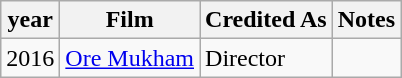<table class="wikitable">
<tr>
<th>year</th>
<th>Film</th>
<th>Credited As</th>
<th>Notes</th>
</tr>
<tr>
<td>2016</td>
<td><a href='#'>Ore Mukham</a></td>
<td>Director</td>
<td></td>
</tr>
</table>
